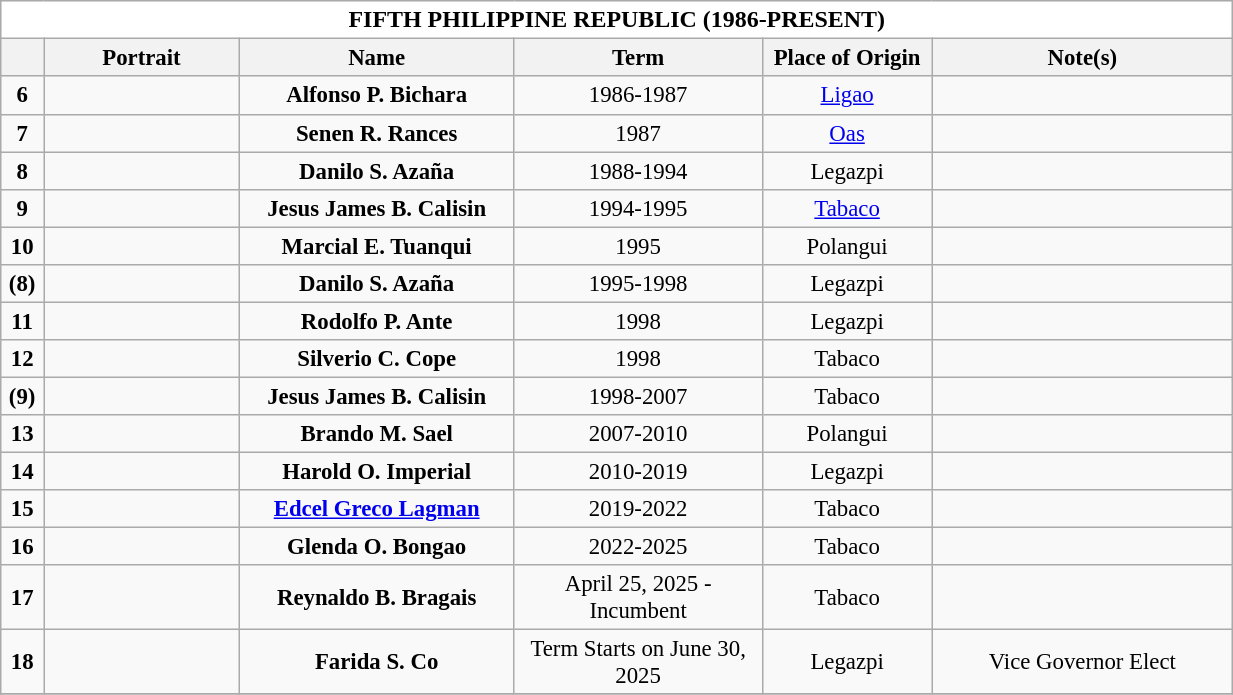<table class="wikitable" style="vertical-align:top;text-align:center;font-size:95%;">
<tr>
<th style="background-color:white;font-size:105%;width:51em;" colspan=6>FIFTH PHILIPPINE REPUBLIC (1986-PRESENT)</th>
</tr>
<tr>
<th style="width: 1em;text-align:center"></th>
<th style="width: 7em;text-align:center">Portrait</th>
<th style="width: 10em;text-align:center">Name</th>
<th style="width: 9em;text-align:center">Term</th>
<th style="width: 6em;text-align:center">Place of Origin</th>
<th style="width: 11em;text-align:center">Note(s)</th>
</tr>
<tr>
<td><strong>6</strong></td>
<td></td>
<td><strong>Alfonso P. Bichara</strong> <br> </td>
<td>1986-1987</td>
<td><a href='#'>Ligao</a></td>
<td></td>
</tr>
<tr>
<td><strong>7</strong></td>
<td></td>
<td><strong>Senen R. Rances</strong> <br> </td>
<td>1987</td>
<td><a href='#'>Oas</a></td>
<td></td>
</tr>
<tr>
<td><strong>8</strong></td>
<td></td>
<td><strong>Danilo S. Azaña</strong> <br> </td>
<td>1988-1994</td>
<td>Legazpi</td>
<td></td>
</tr>
<tr>
<td><strong>9</strong></td>
<td></td>
<td><strong>Jesus James B. Calisin</strong> <br> </td>
<td>1994-1995</td>
<td><a href='#'>Tabaco</a></td>
<td></td>
</tr>
<tr>
<td><strong>10</strong></td>
<td></td>
<td><strong>Marcial E. Tuanqui</strong> <br> </td>
<td>1995</td>
<td>Polangui</td>
<td></td>
</tr>
<tr>
<td><strong>(8)</strong></td>
<td></td>
<td><strong>Danilo S. Azaña</strong> <br> </td>
<td>1995-1998</td>
<td>Legazpi</td>
<td></td>
</tr>
<tr>
<td><strong>11</strong></td>
<td></td>
<td><strong>Rodolfo P. Ante</strong> <br> </td>
<td>1998</td>
<td>Legazpi</td>
<td></td>
</tr>
<tr>
<td><strong>12</strong></td>
<td></td>
<td><strong>Silverio C. Cope</strong> <br> </td>
<td>1998</td>
<td>Tabaco</td>
<td></td>
</tr>
<tr>
<td><strong>(9)</strong></td>
<td></td>
<td><strong>Jesus James B. Calisin</strong> <br> </td>
<td>1998-2007</td>
<td>Tabaco</td>
<td></td>
</tr>
<tr>
<td><strong>13</strong></td>
<td></td>
<td><strong>Brando M. Sael</strong> <br> </td>
<td>2007-2010</td>
<td>Polangui</td>
<td></td>
</tr>
<tr>
<td><strong>14</strong></td>
<td></td>
<td><strong>Harold O. Imperial</strong> <br> </td>
<td>2010-2019</td>
<td>Legazpi</td>
<td></td>
</tr>
<tr>
<td><strong>15</strong></td>
<td></td>
<td><strong><a href='#'>Edcel Greco Lagman</a></strong> <br> </td>
<td>2019-2022</td>
<td>Tabaco</td>
<td></td>
</tr>
<tr>
<td><strong>16</strong></td>
<td></td>
<td><strong>Glenda O. Bongao</strong> <br> </td>
<td>2022-2025</td>
<td>Tabaco</td>
<td></td>
</tr>
<tr>
<td><strong>17</strong></td>
<td></td>
<td><strong>Reynaldo B. Bragais</strong> <br> </td>
<td>April 25, 2025 - Incumbent</td>
<td>Tabaco</td>
<td></td>
</tr>
<tr>
<td><strong>18</strong></td>
<td></td>
<td><strong>Farida S. Co</strong> <br> </td>
<td>Term Starts on June 30, 2025</td>
<td>Legazpi</td>
<td>Vice Governor Elect</td>
</tr>
<tr>
</tr>
</table>
